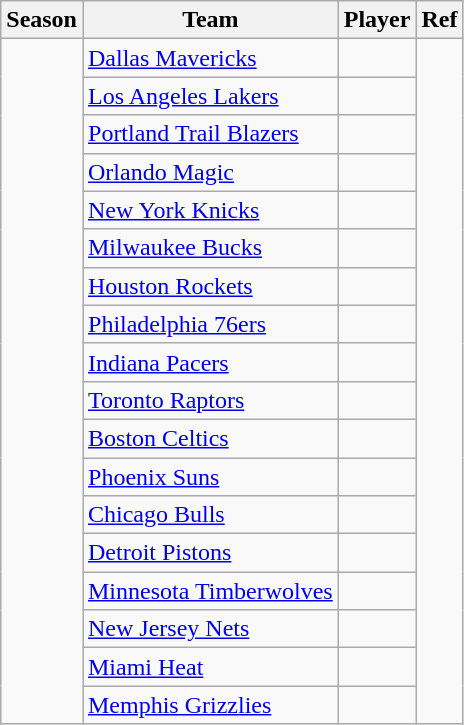<table class="wikitable sortable">
<tr>
<th>Season</th>
<th>Team</th>
<th>Player</th>
<th class="unsortable">Ref</th>
</tr>
<tr>
<td rowspan=18></td>
<td><a href='#'>Dallas Mavericks</a></td>
<td></td>
<td rowspan=18></td>
</tr>
<tr>
<td><a href='#'>Los Angeles Lakers</a></td>
<td></td>
</tr>
<tr>
<td><a href='#'>Portland Trail Blazers</a></td>
<td></td>
</tr>
<tr>
<td><a href='#'>Orlando Magic</a></td>
<td></td>
</tr>
<tr>
<td><a href='#'>New York Knicks</a></td>
<td></td>
</tr>
<tr>
<td><a href='#'>Milwaukee Bucks</a></td>
<td></td>
</tr>
<tr>
<td><a href='#'>Houston Rockets</a></td>
<td></td>
</tr>
<tr>
<td><a href='#'>Philadelphia 76ers</a></td>
<td></td>
</tr>
<tr>
<td><a href='#'>Indiana Pacers</a></td>
<td></td>
</tr>
<tr>
<td><a href='#'>Toronto Raptors</a></td>
<td></td>
</tr>
<tr>
<td><a href='#'>Boston Celtics</a></td>
<td></td>
</tr>
<tr>
<td><a href='#'>Phoenix Suns</a></td>
<td></td>
</tr>
<tr>
<td><a href='#'>Chicago Bulls</a></td>
<td></td>
</tr>
<tr>
<td><a href='#'>Detroit Pistons</a></td>
<td></td>
</tr>
<tr>
<td><a href='#'>Minnesota Timberwolves</a></td>
<td></td>
</tr>
<tr>
<td><a href='#'>New Jersey Nets</a></td>
<td></td>
</tr>
<tr>
<td><a href='#'>Miami Heat</a></td>
<td></td>
</tr>
<tr>
<td><a href='#'>Memphis Grizzlies</a></td>
<td></td>
</tr>
</table>
